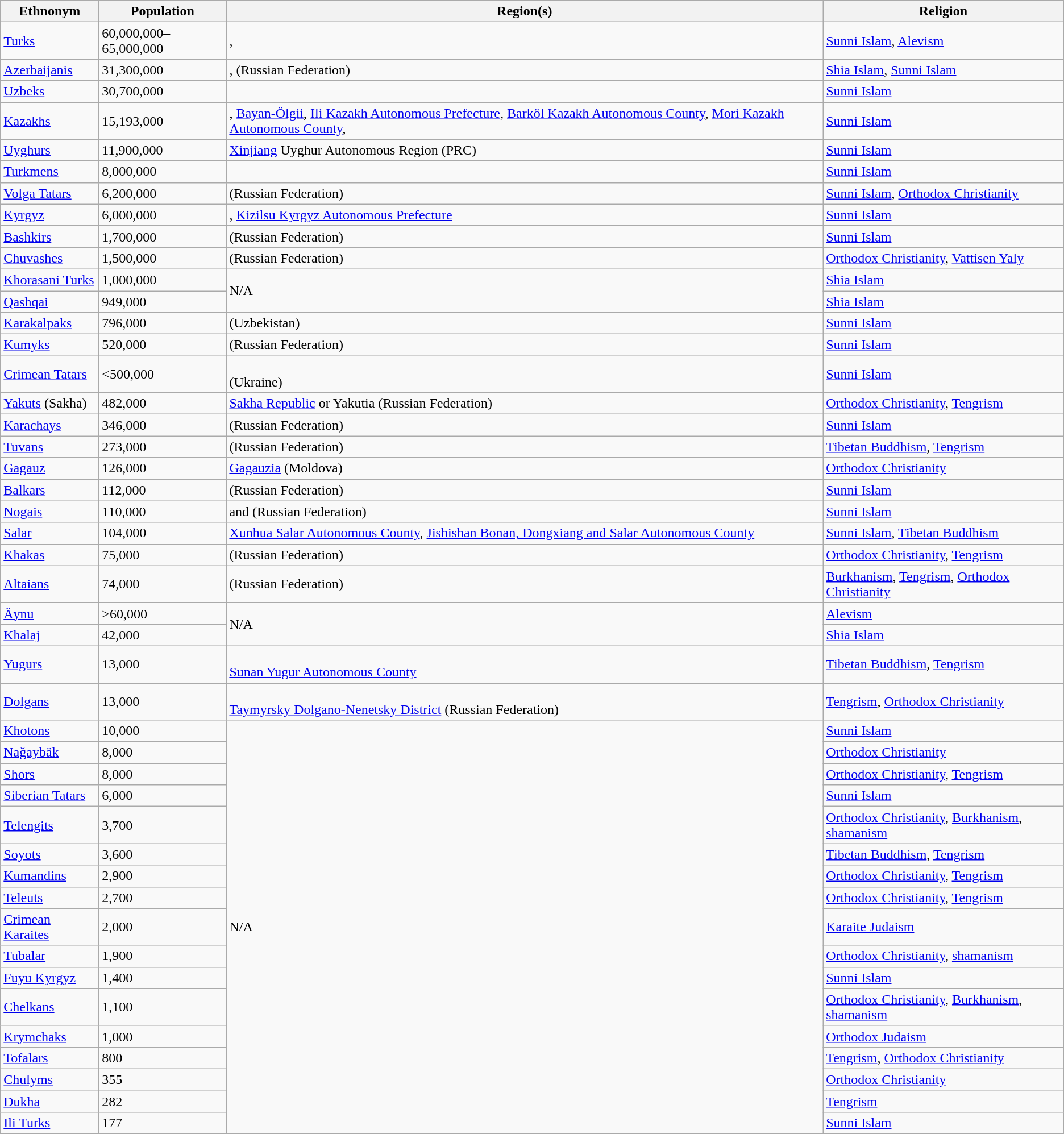<table class="wikitable sortable">
<tr>
<th>Ethnonym</th>
<th>Population</th>
<th>Region(s)</th>
<th>Religion</th>
</tr>
<tr>
<td><a href='#'>Turks</a></td>
<td>60,000,000–65,000,000</td>
<td>, </td>
<td><a href='#'>Sunni Islam</a>, <a href='#'>Alevism</a></td>
</tr>
<tr>
<td><a href='#'>Azerbaijanis</a></td>
<td>31,300,000</td>
<td>,  (Russian Federation)</td>
<td><a href='#'>Shia Islam</a>, <a href='#'>Sunni Islam</a></td>
</tr>
<tr>
<td><a href='#'>Uzbeks</a></td>
<td>30,700,000</td>
<td></td>
<td><a href='#'>Sunni Islam</a></td>
</tr>
<tr>
<td><a href='#'>Kazakhs</a></td>
<td>15,193,000</td>
<td>,  <a href='#'>Bayan-Ölgii</a>,  <a href='#'>Ili Kazakh Autonomous Prefecture</a>, <a href='#'>Barköl Kazakh Autonomous County</a>, <a href='#'>Mori Kazakh Autonomous County</a>, </td>
<td><a href='#'>Sunni Islam</a></td>
</tr>
<tr>
<td><a href='#'>Uyghurs</a></td>
<td>11,900,000</td>
<td> <a href='#'>Xinjiang</a> Uyghur Autonomous Region (PRC)</td>
<td><a href='#'>Sunni Islam</a></td>
</tr>
<tr>
<td><a href='#'>Turkmens</a></td>
<td>8,000,000</td>
<td></td>
<td><a href='#'>Sunni Islam</a></td>
</tr>
<tr>
<td><a href='#'>Volga Tatars</a></td>
<td>6,200,000</td>
<td> (Russian Federation)</td>
<td><a href='#'>Sunni Islam</a>, <a href='#'>Orthodox Christianity</a></td>
</tr>
<tr>
<td><a href='#'>Kyrgyz</a></td>
<td>6,000,000</td>
<td>,  <a href='#'>Kizilsu Kyrgyz Autonomous Prefecture</a></td>
<td><a href='#'>Sunni Islam</a></td>
</tr>
<tr>
<td><a href='#'>Bashkirs</a></td>
<td>1,700,000</td>
<td> (Russian Federation)</td>
<td><a href='#'>Sunni Islam</a></td>
</tr>
<tr>
<td><a href='#'>Chuvashes</a></td>
<td>1,500,000</td>
<td> (Russian Federation)</td>
<td><a href='#'>Orthodox Christianity</a>, <a href='#'>Vattisen Yaly</a></td>
</tr>
<tr>
<td><a href='#'>Khorasani Turks</a></td>
<td>1,000,000</td>
<td rowspan="2">N/A</td>
<td><a href='#'>Shia Islam</a></td>
</tr>
<tr>
<td><a href='#'>Qashqai</a></td>
<td>949,000</td>
<td><a href='#'>Shia Islam</a></td>
</tr>
<tr>
<td><a href='#'>Karakalpaks</a></td>
<td>796,000</td>
<td> (Uzbekistan)</td>
<td><a href='#'>Sunni Islam</a></td>
</tr>
<tr>
<td><a href='#'>Kumyks</a></td>
<td>520,000</td>
<td> (Russian Federation)</td>
<td><a href='#'>Sunni Islam</a></td>
</tr>
<tr>
<td><a href='#'>Crimean Tatars</a></td>
<td><500,000</td>
<td><br> (Ukraine)</td>
<td><a href='#'>Sunni Islam</a></td>
</tr>
<tr>
<td><a href='#'>Yakuts</a> (Sakha)</td>
<td>482,000</td>
<td> <a href='#'>Sakha Republic</a> or Yakutia (Russian Federation)</td>
<td><a href='#'>Orthodox Christianity</a>, <a href='#'>Tengrism</a></td>
</tr>
<tr>
<td><a href='#'>Karachays</a></td>
<td>346,000</td>
<td> (Russian Federation)</td>
<td><a href='#'>Sunni Islam</a></td>
</tr>
<tr>
<td><a href='#'>Tuvans</a></td>
<td>273,000</td>
<td> (Russian Federation)</td>
<td><a href='#'>Tibetan Buddhism</a>, <a href='#'>Tengrism</a></td>
</tr>
<tr>
<td><a href='#'>Gagauz</a></td>
<td>126,000</td>
<td> <a href='#'>Gagauzia</a> (Moldova)</td>
<td><a href='#'>Orthodox Christianity</a></td>
</tr>
<tr>
<td><a href='#'>Balkars</a></td>
<td>112,000</td>
<td> (Russian Federation)</td>
<td><a href='#'>Sunni Islam</a></td>
</tr>
<tr>
<td><a href='#'>Nogais</a></td>
<td>110,000</td>
<td> and  (Russian Federation)</td>
<td><a href='#'>Sunni Islam</a></td>
</tr>
<tr>
<td><a href='#'>Salar</a></td>
<td>104,000</td>
<td> <a href='#'>Xunhua Salar Autonomous County</a>, <a href='#'>Jishishan Bonan, Dongxiang and Salar Autonomous County</a></td>
<td><a href='#'>Sunni Islam</a>, <a href='#'>Tibetan Buddhism</a></td>
</tr>
<tr>
<td><a href='#'>Khakas</a></td>
<td>75,000</td>
<td> (Russian Federation)</td>
<td><a href='#'>Orthodox Christianity</a>, <a href='#'>Tengrism</a></td>
</tr>
<tr>
<td><a href='#'>Altaians</a></td>
<td>74,000</td>
<td> (Russian Federation)</td>
<td><a href='#'>Burkhanism</a>, <a href='#'>Tengrism</a>, <a href='#'>Orthodox Christianity</a></td>
</tr>
<tr>
<td><a href='#'>Äynu</a></td>
<td>>60,000</td>
<td rowspan="2">N/A</td>
<td><a href='#'>Alevism</a></td>
</tr>
<tr>
<td><a href='#'>Khalaj</a></td>
<td>42,000</td>
<td><a href='#'>Shia Islam</a></td>
</tr>
<tr>
<td><a href='#'>Yugurs</a></td>
<td>13,000</td>
<td><br> <a href='#'>Sunan Yugur Autonomous County</a></td>
<td><a href='#'>Tibetan Buddhism</a>, <a href='#'>Tengrism</a></td>
</tr>
<tr>
<td><a href='#'>Dolgans</a></td>
<td>13,000</td>
<td><br> <a href='#'>Taymyrsky Dolgano-Nenetsky District</a> (Russian Federation)</td>
<td><a href='#'>Tengrism</a>, <a href='#'>Orthodox Christianity</a></td>
</tr>
<tr>
<td><a href='#'>Khotons</a></td>
<td>10,000</td>
<td rowspan="17">N/A</td>
<td><a href='#'>Sunni Islam</a></td>
</tr>
<tr>
<td><a href='#'>Nağaybäk</a></td>
<td>8,000</td>
<td><a href='#'>Orthodox Christianity</a></td>
</tr>
<tr>
<td><a href='#'>Shors</a></td>
<td>8,000</td>
<td><a href='#'>Orthodox Christianity</a>, <a href='#'>Tengrism</a></td>
</tr>
<tr>
<td><a href='#'>Siberian Tatars</a></td>
<td>6,000</td>
<td><a href='#'>Sunni Islam</a></td>
</tr>
<tr>
<td><a href='#'>Telengits</a></td>
<td>3,700</td>
<td><a href='#'>Orthodox Christianity</a>, <a href='#'>Burkhanism</a>, <a href='#'>shamanism</a></td>
</tr>
<tr>
<td><a href='#'>Soyots</a></td>
<td>3,600</td>
<td><a href='#'>Tibetan Buddhism</a>, <a href='#'>Tengrism</a></td>
</tr>
<tr>
<td><a href='#'>Kumandins</a></td>
<td>2,900</td>
<td><a href='#'>Orthodox Christianity</a>, <a href='#'>Tengrism</a></td>
</tr>
<tr>
<td><a href='#'>Teleuts</a></td>
<td>2,700</td>
<td><a href='#'>Orthodox Christianity</a>, <a href='#'>Tengrism</a></td>
</tr>
<tr>
<td><a href='#'>Crimean Karaites</a></td>
<td>2,000</td>
<td><a href='#'>Karaite Judaism</a></td>
</tr>
<tr>
<td><a href='#'>Tubalar</a></td>
<td>1,900</td>
<td><a href='#'>Orthodox Christianity</a>, <a href='#'>shamanism</a></td>
</tr>
<tr>
<td><a href='#'>Fuyu Kyrgyz</a></td>
<td>1,400</td>
<td><a href='#'>Sunni Islam</a></td>
</tr>
<tr>
<td><a href='#'>Chelkans</a></td>
<td>1,100</td>
<td><a href='#'>Orthodox Christianity</a>, <a href='#'>Burkhanism</a>, <a href='#'>shamanism</a></td>
</tr>
<tr>
<td><a href='#'>Krymchaks</a></td>
<td>1,000</td>
<td><a href='#'>Orthodox Judaism</a></td>
</tr>
<tr>
<td><a href='#'>Tofalars</a></td>
<td>800</td>
<td><a href='#'>Tengrism</a>, <a href='#'>Orthodox Christianity</a></td>
</tr>
<tr>
<td><a href='#'>Chulyms</a></td>
<td>355</td>
<td><a href='#'>Orthodox Christianity</a></td>
</tr>
<tr>
<td><a href='#'>Dukha</a></td>
<td>282</td>
<td><a href='#'>Tengrism</a></td>
</tr>
<tr>
<td><a href='#'>Ili Turks</a></td>
<td>177</td>
<td><a href='#'>Sunni Islam</a></td>
</tr>
</table>
